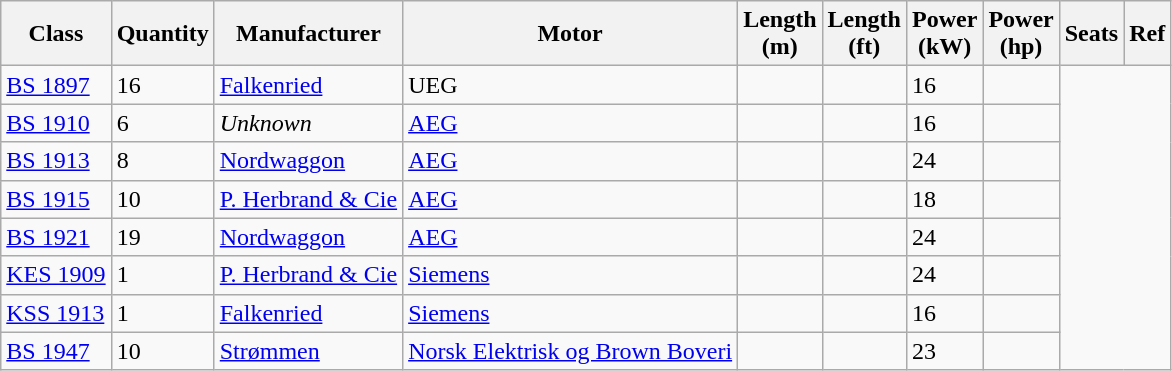<table class="wikitable sortable">
<tr>
<th>Class</th>
<th>Quantity</th>
<th>Manufacturer</th>
<th>Motor</th>
<th>Length<br>(m)</th>
<th>Length<br>(ft)</th>
<th>Power<br>(kW)</th>
<th>Power<br>(hp)</th>
<th>Seats</th>
<th>Ref</th>
</tr>
<tr>
<td><a href='#'>BS 1897</a></td>
<td>16</td>
<td><a href='#'>Falkenried</a></td>
<td>UEG</td>
<td></td>
<td></td>
<td>16</td>
<td></td>
</tr>
<tr>
<td><a href='#'>BS 1910</a></td>
<td>6</td>
<td><em>Unknown</em></td>
<td><a href='#'>AEG</a></td>
<td></td>
<td></td>
<td>16</td>
<td></td>
</tr>
<tr>
<td><a href='#'>BS 1913</a></td>
<td>8</td>
<td><a href='#'>Nordwaggon</a></td>
<td><a href='#'>AEG</a></td>
<td></td>
<td></td>
<td>24</td>
<td></td>
</tr>
<tr>
<td><a href='#'>BS 1915</a></td>
<td>10</td>
<td><a href='#'>P. Herbrand & Cie</a></td>
<td><a href='#'>AEG</a></td>
<td></td>
<td></td>
<td>18</td>
<td></td>
</tr>
<tr>
<td><a href='#'>BS 1921</a></td>
<td>19</td>
<td><a href='#'>Nordwaggon</a></td>
<td><a href='#'>AEG</a></td>
<td></td>
<td></td>
<td>24</td>
<td></td>
</tr>
<tr>
<td><a href='#'>KES 1909</a></td>
<td>1</td>
<td><a href='#'>P. Herbrand & Cie</a></td>
<td><a href='#'>Siemens</a></td>
<td></td>
<td></td>
<td>24</td>
<td></td>
</tr>
<tr>
<td><a href='#'>KSS 1913</a></td>
<td>1</td>
<td><a href='#'>Falkenried</a></td>
<td><a href='#'>Siemens</a></td>
<td></td>
<td></td>
<td>16</td>
<td></td>
</tr>
<tr>
<td><a href='#'>BS 1947</a></td>
<td>10</td>
<td><a href='#'>Strømmen</a></td>
<td><a href='#'>Norsk Elektrisk og Brown Boveri</a></td>
<td></td>
<td></td>
<td>23</td>
<td></td>
</tr>
</table>
